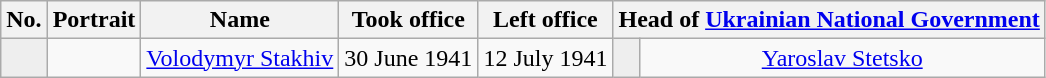<table class="wikitable" style="text-align:center; font-size:100%;">
<tr>
<th>No.</th>
<th>Portrait</th>
<th>Name</th>
<th>Took office</th>
<th>Left office</th>
<th colspan="2">Head of <a href='#'>Ukrainian National Government</a></th>
</tr>
<tr>
<th style="background: #EEEEEE;"></th>
<td></td>
<td><a href='#'>Volodymyr Stakhiv</a></td>
<td>30 June 1941</td>
<td>12 July 1941</td>
<td rowspan=1 style="background:#EEEEEE;"></td>
<td rowspan=1><a href='#'>Yaroslav Stetsko</a></td>
</tr>
</table>
